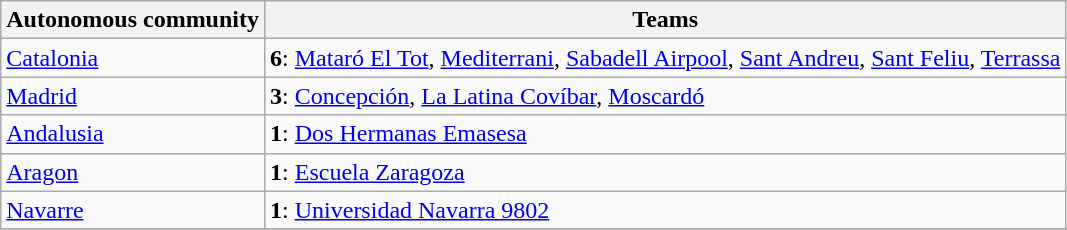<table class="wikitable">
<tr>
<th>Autonomous community</th>
<th>Teams</th>
</tr>
<tr>
<td> <a href='#'>Catalonia</a></td>
<td><strong>6</strong>: <a href='#'>Mataró El Tot</a>, <a href='#'>Mediterrani</a>, <a href='#'>Sabadell Airpool</a>, <a href='#'>Sant Andreu</a>, <a href='#'>Sant Feliu</a>, <a href='#'>Terrassa</a></td>
</tr>
<tr>
<td> <a href='#'>Madrid</a></td>
<td><strong>3</strong>: <a href='#'>Concepción</a>, <a href='#'>La Latina Covíbar</a>, <a href='#'>Moscardó</a></td>
</tr>
<tr>
<td> <a href='#'>Andalusia</a></td>
<td><strong>1</strong>: <a href='#'>Dos Hermanas Emasesa</a></td>
</tr>
<tr>
<td> <a href='#'>Aragon</a></td>
<td><strong>1</strong>: <a href='#'>Escuela Zaragoza</a></td>
</tr>
<tr>
<td> <a href='#'>Navarre</a></td>
<td><strong>1</strong>: <a href='#'>Universidad Navarra 9802</a></td>
</tr>
<tr>
</tr>
</table>
